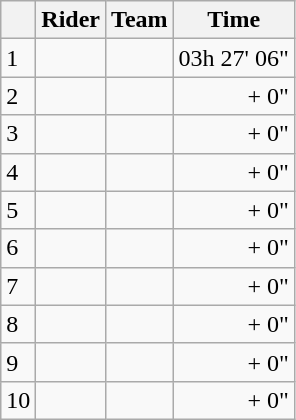<table class=wikitable>
<tr>
<th></th>
<th>Rider</th>
<th>Team</th>
<th>Time</th>
</tr>
<tr>
<td>1</td>
<td> </td>
<td></td>
<td align="right">03h 27' 06"</td>
</tr>
<tr>
<td>2</td>
<td></td>
<td></td>
<td align="right">+ 0"</td>
</tr>
<tr>
<td>3</td>
<td></td>
<td></td>
<td align="right">+ 0"</td>
</tr>
<tr>
<td>4</td>
<td></td>
<td></td>
<td align="right">+ 0"</td>
</tr>
<tr>
<td>5</td>
<td></td>
<td></td>
<td align="right">+ 0"</td>
</tr>
<tr>
<td>6</td>
<td></td>
<td></td>
<td align="right">+ 0"</td>
</tr>
<tr>
<td>7</td>
<td></td>
<td></td>
<td align="right">+ 0"</td>
</tr>
<tr>
<td>8</td>
<td></td>
<td></td>
<td align="right">+ 0"</td>
</tr>
<tr>
<td>9</td>
<td></td>
<td></td>
<td align="right">+ 0"</td>
</tr>
<tr>
<td>10</td>
<td></td>
<td></td>
<td align="right">+ 0"</td>
</tr>
</table>
